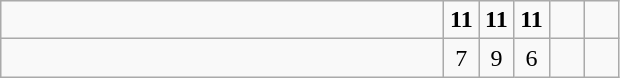<table class="wikitable">
<tr>
<td style="width:18em"></td>
<td align=center style="width:1em"><strong>11</strong></td>
<td align=center style="width:1em"><strong>11</strong></td>
<td align=center style="width:1em"><strong>11</strong></td>
<td align=center style="width:1em"></td>
<td align=center style="width:1em"></td>
</tr>
<tr>
<td style="width:18em"></td>
<td align=center style="width:1em">7</td>
<td align=center style="width:1em">9</td>
<td align=center style="width:1em">6</td>
<td align=center style="width:1em"></td>
<td align=center style="width:1em"></td>
</tr>
</table>
